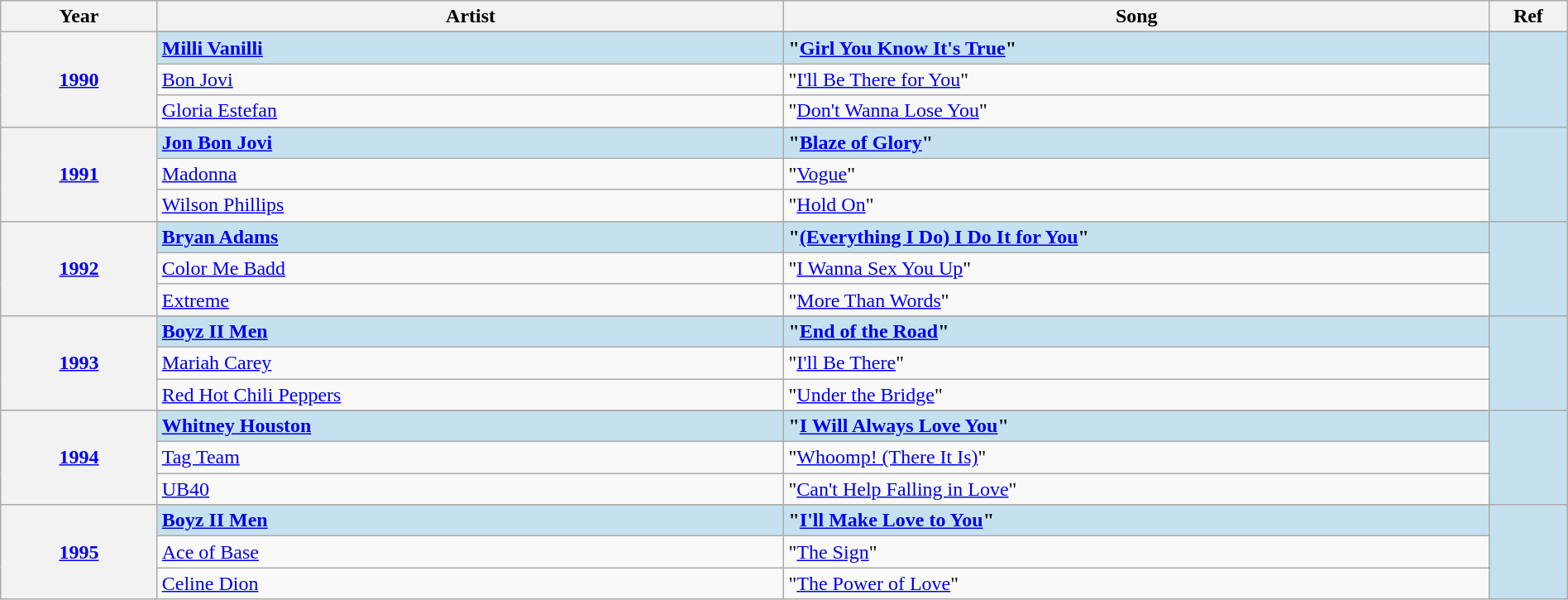<table class="wikitable" width="100%">
<tr>
<th width="10%">Year</th>
<th width="40%">Artist</th>
<th width="45%">Song</th>
<th width="5%">Ref</th>
</tr>
<tr>
<th rowspan="4" align="center"><a href='#'>1990<br></a></th>
</tr>
<tr style="background:#c5e1f0">
<td><strong><a href='#'>Milli Vanilli</a></strong></td>
<td><strong>"<a href='#'>Girl You Know It's True</a>"</strong></td>
<td rowspan="4" align="center"></td>
</tr>
<tr>
<td><a href='#'>Bon Jovi</a></td>
<td>"<a href='#'>I'll Be There for You</a>"</td>
</tr>
<tr>
<td><a href='#'>Gloria Estefan</a></td>
<td>"<a href='#'>Don't Wanna Lose You</a>"</td>
</tr>
<tr>
<th rowspan="4" align="center"><a href='#'>1991<br></a></th>
</tr>
<tr style="background:#c5e1f0">
<td><strong><a href='#'>Jon Bon Jovi</a></strong></td>
<td><strong>"<a href='#'>Blaze of Glory</a>"</strong></td>
<td rowspan="4" align="center"></td>
</tr>
<tr>
<td><a href='#'>Madonna</a></td>
<td>"<a href='#'>Vogue</a>"</td>
</tr>
<tr>
<td><a href='#'>Wilson Phillips</a></td>
<td>"<a href='#'>Hold On</a>"</td>
</tr>
<tr>
<th rowspan="4" align="center"><a href='#'>1992<br></a></th>
</tr>
<tr style="background:#c5e1f0">
<td><strong><a href='#'>Bryan Adams</a></strong></td>
<td><strong>"<a href='#'>(Everything I Do) I Do It for You</a>"</strong></td>
<td rowspan="4" align="center"></td>
</tr>
<tr>
<td><a href='#'>Color Me Badd</a></td>
<td>"<a href='#'>I Wanna Sex You Up</a>"</td>
</tr>
<tr>
<td><a href='#'>Extreme</a></td>
<td>"<a href='#'>More Than Words</a>"</td>
</tr>
<tr>
<th rowspan="4" align="center"><a href='#'>1993<br></a></th>
</tr>
<tr style="background:#c5e1f0">
<td><strong><a href='#'>Boyz II Men</a></strong></td>
<td><strong>"<a href='#'>End of the Road</a>"</strong></td>
<td rowspan="4" align="center"></td>
</tr>
<tr>
<td><a href='#'>Mariah Carey</a></td>
<td>"<a href='#'>I'll Be There</a>"</td>
</tr>
<tr>
<td><a href='#'>Red Hot Chili Peppers</a></td>
<td>"<a href='#'>Under the Bridge</a>"</td>
</tr>
<tr>
<th rowspan="4" align="center"><a href='#'>1994<br></a></th>
</tr>
<tr style="background:#c5e1f0">
<td><strong><a href='#'>Whitney Houston</a></strong></td>
<td><strong>"<a href='#'>I Will Always Love You</a>"</strong></td>
<td rowspan="4" align="center"></td>
</tr>
<tr>
<td><a href='#'>Tag Team</a></td>
<td>"<a href='#'>Whoomp! (There It Is)</a>"</td>
</tr>
<tr>
<td><a href='#'>UB40</a></td>
<td>"<a href='#'>Can't Help Falling in Love</a>"</td>
</tr>
<tr>
<th rowspan="4" align="center"><a href='#'>1995<br></a></th>
</tr>
<tr style="background:#c5e1f0">
<td><strong><a href='#'>Boyz II Men</a></strong></td>
<td><strong>"<a href='#'>I'll Make Love to You</a>"</strong></td>
<td rowspan="4" align="center"></td>
</tr>
<tr>
<td><a href='#'>Ace of Base</a></td>
<td>"<a href='#'>The Sign</a>"</td>
</tr>
<tr>
<td><a href='#'>Celine Dion</a></td>
<td>"<a href='#'>The Power of Love</a>"</td>
</tr>
</table>
